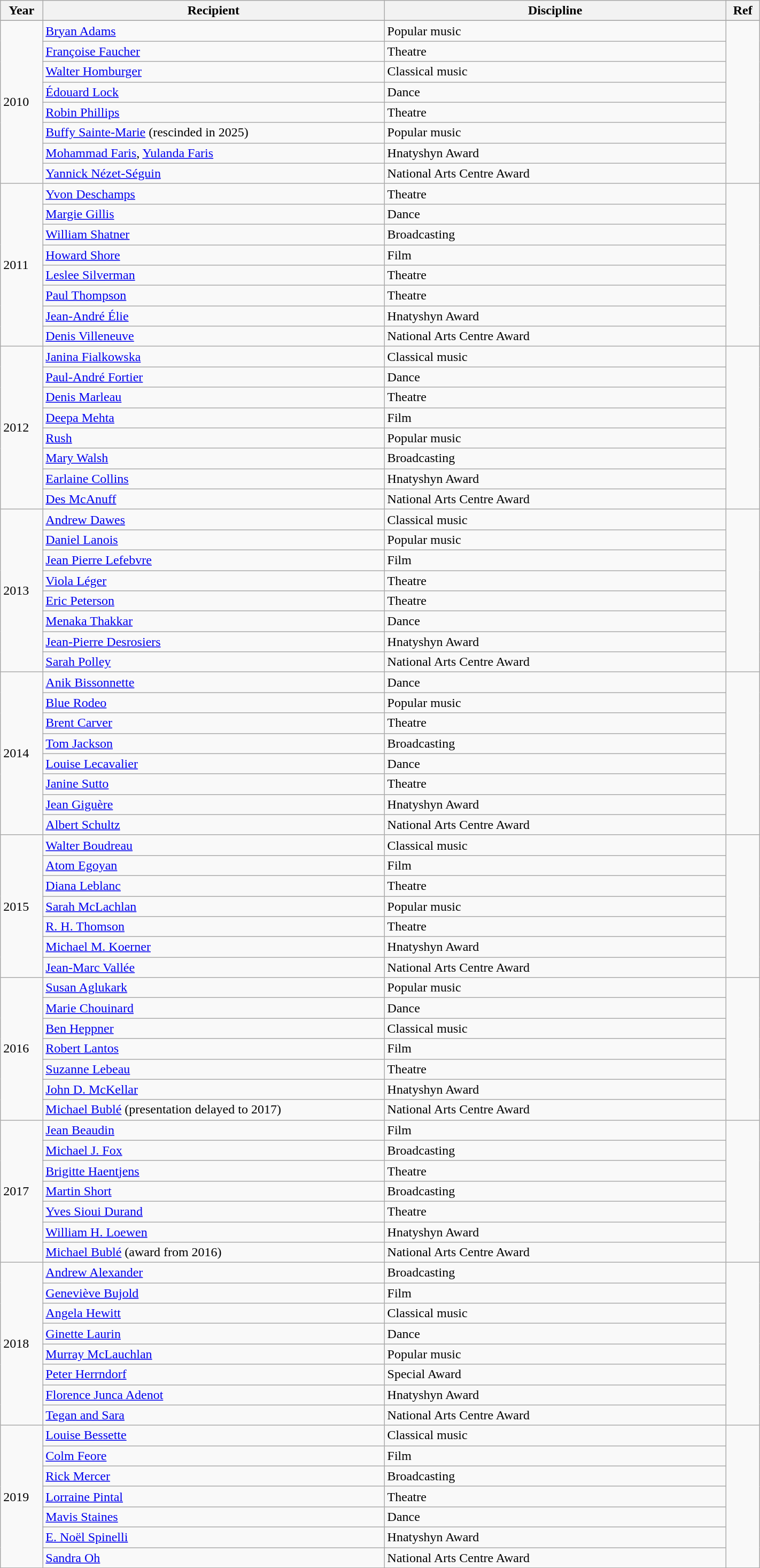<table class="wikitable" width="75%">
<tr>
<th>Year</th>
<th width="45%">Recipient</th>
<th width="45%">Discipline</th>
<th>Ref</th>
</tr>
<tr>
</tr>
<tr>
<td rowspan=8>2010</td>
<td><a href='#'>Bryan Adams</a></td>
<td>Popular music</td>
<td rowspan=8></td>
</tr>
<tr>
<td><a href='#'>Françoise Faucher</a></td>
<td>Theatre</td>
</tr>
<tr>
<td><a href='#'>Walter Homburger</a></td>
<td>Classical music</td>
</tr>
<tr>
<td><a href='#'>Édouard Lock</a></td>
<td>Dance</td>
</tr>
<tr>
<td><a href='#'>Robin Phillips</a></td>
<td>Theatre</td>
</tr>
<tr>
<td><a href='#'>Buffy Sainte-Marie</a> (rescinded in 2025)</td>
<td>Popular music</td>
</tr>
<tr>
<td><a href='#'>Mohammad Faris</a>, <a href='#'>Yulanda Faris</a></td>
<td>Hnatyshyn Award</td>
</tr>
<tr>
<td><a href='#'>Yannick Nézet-Séguin</a></td>
<td>National Arts Centre Award</td>
</tr>
<tr>
<td rowspan=8>2011</td>
<td><a href='#'>Yvon Deschamps</a></td>
<td>Theatre</td>
<td rowspan=8></td>
</tr>
<tr>
<td><a href='#'>Margie Gillis</a></td>
<td>Dance</td>
</tr>
<tr>
<td><a href='#'>William Shatner</a></td>
<td>Broadcasting</td>
</tr>
<tr>
<td><a href='#'>Howard Shore</a></td>
<td>Film</td>
</tr>
<tr>
<td><a href='#'>Leslee Silverman</a></td>
<td>Theatre</td>
</tr>
<tr>
<td><a href='#'>Paul Thompson</a></td>
<td>Theatre</td>
</tr>
<tr>
<td><a href='#'>Jean-André Élie</a></td>
<td>Hnatyshyn Award</td>
</tr>
<tr>
<td><a href='#'>Denis Villeneuve</a></td>
<td>National Arts Centre Award</td>
</tr>
<tr>
<td rowspan=8>2012</td>
<td><a href='#'>Janina Fialkowska</a></td>
<td>Classical music</td>
<td rowspan=8></td>
</tr>
<tr>
<td><a href='#'>Paul-André Fortier</a></td>
<td>Dance</td>
</tr>
<tr>
<td><a href='#'>Denis Marleau</a></td>
<td>Theatre</td>
</tr>
<tr>
<td><a href='#'>Deepa Mehta</a></td>
<td>Film</td>
</tr>
<tr>
<td><a href='#'>Rush</a></td>
<td>Popular music</td>
</tr>
<tr>
<td><a href='#'>Mary Walsh</a></td>
<td>Broadcasting</td>
</tr>
<tr>
<td><a href='#'>Earlaine Collins</a></td>
<td>Hnatyshyn Award</td>
</tr>
<tr>
<td><a href='#'>Des McAnuff</a></td>
<td>National Arts Centre Award</td>
</tr>
<tr>
<td rowspan=8>2013</td>
<td><a href='#'>Andrew Dawes</a></td>
<td>Classical music</td>
<td rowspan=8></td>
</tr>
<tr>
<td><a href='#'>Daniel Lanois</a></td>
<td>Popular music</td>
</tr>
<tr>
<td><a href='#'>Jean Pierre Lefebvre</a></td>
<td>Film</td>
</tr>
<tr>
<td><a href='#'>Viola Léger</a></td>
<td>Theatre</td>
</tr>
<tr>
<td><a href='#'>Eric Peterson</a></td>
<td>Theatre</td>
</tr>
<tr>
<td><a href='#'>Menaka Thakkar</a></td>
<td>Dance</td>
</tr>
<tr>
<td><a href='#'>Jean-Pierre Desrosiers</a></td>
<td>Hnatyshyn Award</td>
</tr>
<tr>
<td><a href='#'>Sarah Polley</a></td>
<td>National Arts Centre Award</td>
</tr>
<tr>
<td rowspan=8>2014</td>
<td><a href='#'>Anik Bissonnette</a></td>
<td>Dance</td>
<td rowspan=8></td>
</tr>
<tr>
<td><a href='#'>Blue Rodeo</a></td>
<td>Popular music</td>
</tr>
<tr>
<td><a href='#'>Brent Carver</a></td>
<td>Theatre</td>
</tr>
<tr>
<td><a href='#'>Tom Jackson</a></td>
<td>Broadcasting</td>
</tr>
<tr>
<td><a href='#'>Louise Lecavalier</a></td>
<td>Dance</td>
</tr>
<tr>
<td><a href='#'>Janine Sutto</a></td>
<td>Theatre</td>
</tr>
<tr>
<td><a href='#'>Jean Giguère</a></td>
<td>Hnatyshyn Award</td>
</tr>
<tr>
<td><a href='#'>Albert Schultz</a></td>
<td>National Arts Centre Award</td>
</tr>
<tr>
<td rowspan=7>2015</td>
<td><a href='#'>Walter Boudreau</a></td>
<td>Classical music</td>
<td rowspan=7></td>
</tr>
<tr>
<td><a href='#'>Atom Egoyan</a></td>
<td>Film</td>
</tr>
<tr>
<td><a href='#'>Diana Leblanc</a></td>
<td>Theatre</td>
</tr>
<tr>
<td><a href='#'>Sarah McLachlan</a></td>
<td>Popular music</td>
</tr>
<tr>
<td><a href='#'>R. H. Thomson</a></td>
<td>Theatre</td>
</tr>
<tr>
<td><a href='#'>Michael M. Koerner</a></td>
<td>Hnatyshyn Award</td>
</tr>
<tr>
<td><a href='#'>Jean-Marc Vallée</a></td>
<td>National Arts Centre Award</td>
</tr>
<tr>
<td rowspan=7>2016</td>
<td><a href='#'>Susan Aglukark</a></td>
<td>Popular music</td>
<td rowspan=7></td>
</tr>
<tr>
<td><a href='#'>Marie Chouinard</a></td>
<td>Dance</td>
</tr>
<tr>
<td><a href='#'>Ben Heppner</a></td>
<td>Classical music</td>
</tr>
<tr>
<td><a href='#'>Robert Lantos</a></td>
<td>Film</td>
</tr>
<tr>
<td><a href='#'>Suzanne Lebeau</a></td>
<td>Theatre</td>
</tr>
<tr>
<td><a href='#'>John D. McKellar</a></td>
<td>Hnatyshyn Award</td>
</tr>
<tr>
<td><a href='#'>Michael Bublé</a> (presentation delayed to 2017)</td>
<td>National Arts Centre Award</td>
</tr>
<tr>
<td rowspan=7>2017</td>
<td><a href='#'>Jean Beaudin</a></td>
<td>Film</td>
<td rowspan=7></td>
</tr>
<tr>
<td><a href='#'>Michael J. Fox</a></td>
<td>Broadcasting</td>
</tr>
<tr>
<td><a href='#'>Brigitte Haentjens</a></td>
<td>Theatre</td>
</tr>
<tr>
<td><a href='#'>Martin Short</a></td>
<td>Broadcasting</td>
</tr>
<tr>
<td><a href='#'>Yves Sioui Durand</a></td>
<td>Theatre</td>
</tr>
<tr>
<td><a href='#'>William H. Loewen</a></td>
<td>Hnatyshyn Award</td>
</tr>
<tr>
<td><a href='#'>Michael Bublé</a> (award from 2016)</td>
<td>National Arts Centre Award</td>
</tr>
<tr>
<td rowspan=8>2018</td>
<td><a href='#'>Andrew Alexander</a></td>
<td>Broadcasting</td>
<td rowspan=8></td>
</tr>
<tr>
<td><a href='#'>Geneviève Bujold</a></td>
<td>Film</td>
</tr>
<tr>
<td><a href='#'>Angela Hewitt</a></td>
<td>Classical music</td>
</tr>
<tr>
<td><a href='#'>Ginette Laurin</a></td>
<td>Dance</td>
</tr>
<tr>
<td><a href='#'>Murray McLauchlan</a></td>
<td>Popular music</td>
</tr>
<tr>
<td><a href='#'>Peter Herrndorf</a></td>
<td>Special Award</td>
</tr>
<tr>
<td><a href='#'>Florence Junca Adenot</a></td>
<td>Hnatyshyn Award</td>
</tr>
<tr>
<td><a href='#'>Tegan and Sara</a></td>
<td>National Arts Centre Award</td>
</tr>
<tr>
<td rowspan=7>2019</td>
<td><a href='#'>Louise Bessette</a></td>
<td>Classical music</td>
<td rowspan=7></td>
</tr>
<tr>
<td><a href='#'>Colm Feore</a></td>
<td>Film</td>
</tr>
<tr>
<td><a href='#'>Rick Mercer</a></td>
<td>Broadcasting</td>
</tr>
<tr>
<td><a href='#'>Lorraine Pintal</a></td>
<td>Theatre</td>
</tr>
<tr>
<td><a href='#'>Mavis Staines</a></td>
<td>Dance</td>
</tr>
<tr>
<td><a href='#'>E. Noël Spinelli</a></td>
<td>Hnatyshyn Award</td>
</tr>
<tr>
<td><a href='#'>Sandra Oh</a></td>
<td>National Arts Centre Award</td>
</tr>
</table>
